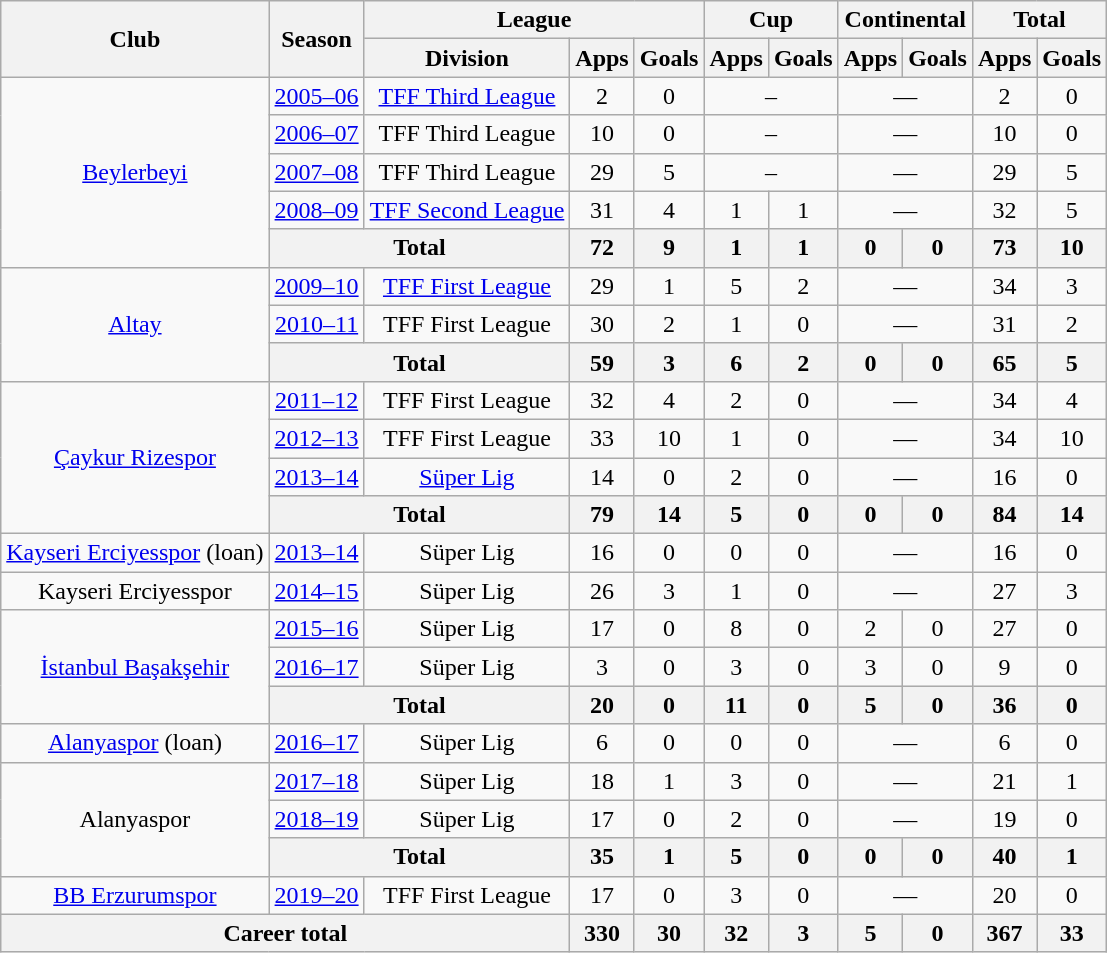<table class="wikitable" style="text-align: center;">
<tr>
<th rowspan=2>Club</th>
<th rowspan=2>Season</th>
<th colspan=3>League</th>
<th colspan=2>Cup</th>
<th colspan=2>Continental</th>
<th colspan=2>Total</th>
</tr>
<tr>
<th>Division</th>
<th>Apps</th>
<th>Goals</th>
<th>Apps</th>
<th>Goals</th>
<th>Apps</th>
<th>Goals</th>
<th>Apps</th>
<th>Goals</th>
</tr>
<tr>
<td rowspan=5><a href='#'>Beylerbeyi</a></td>
<td><a href='#'>2005–06</a></td>
<td><a href='#'>TFF Third League</a></td>
<td>2</td>
<td>0</td>
<td colspan=2>–</td>
<td colspan=2>—</td>
<td>2</td>
<td>0</td>
</tr>
<tr>
<td><a href='#'>2006–07</a></td>
<td>TFF Third League</td>
<td>10</td>
<td>0</td>
<td colspan=2>–</td>
<td colspan=2>—</td>
<td>10</td>
<td>0</td>
</tr>
<tr>
<td><a href='#'>2007–08</a></td>
<td>TFF Third League</td>
<td>29</td>
<td>5</td>
<td colspan=2>–</td>
<td colspan=2>—</td>
<td>29</td>
<td>5</td>
</tr>
<tr>
<td><a href='#'>2008–09</a></td>
<td><a href='#'>TFF Second League</a></td>
<td>31</td>
<td>4</td>
<td>1</td>
<td>1</td>
<td colspan=2>—</td>
<td>32</td>
<td>5</td>
</tr>
<tr>
<th colspan=2>Total</th>
<th>72</th>
<th>9</th>
<th>1</th>
<th>1</th>
<th>0</th>
<th>0</th>
<th>73</th>
<th>10</th>
</tr>
<tr>
<td rowspan=3><a href='#'>Altay</a></td>
<td><a href='#'>2009–10</a></td>
<td><a href='#'>TFF First League</a></td>
<td>29</td>
<td>1</td>
<td>5</td>
<td>2</td>
<td colspan=2>—</td>
<td>34</td>
<td>3</td>
</tr>
<tr>
<td><a href='#'>2010–11</a></td>
<td>TFF First League</td>
<td>30</td>
<td>2</td>
<td>1</td>
<td>0</td>
<td colspan=2>—</td>
<td>31</td>
<td>2</td>
</tr>
<tr>
<th colspan=2>Total</th>
<th>59</th>
<th>3</th>
<th>6</th>
<th>2</th>
<th>0</th>
<th>0</th>
<th>65</th>
<th>5</th>
</tr>
<tr>
<td rowspan=4><a href='#'>Çaykur Rizespor</a></td>
<td><a href='#'>2011–12</a></td>
<td>TFF First League</td>
<td>32</td>
<td>4</td>
<td>2</td>
<td>0</td>
<td colspan=2>—</td>
<td>34</td>
<td>4</td>
</tr>
<tr>
<td><a href='#'>2012–13</a></td>
<td>TFF First League</td>
<td>33</td>
<td>10</td>
<td>1</td>
<td>0</td>
<td colspan=2>—</td>
<td>34</td>
<td>10</td>
</tr>
<tr>
<td><a href='#'>2013–14</a></td>
<td><a href='#'>Süper Lig</a></td>
<td>14</td>
<td>0</td>
<td>2</td>
<td>0</td>
<td colspan=2>—</td>
<td>16</td>
<td>0</td>
</tr>
<tr>
<th colspan=2>Total</th>
<th>79</th>
<th>14</th>
<th>5</th>
<th>0</th>
<th>0</th>
<th>0</th>
<th>84</th>
<th>14</th>
</tr>
<tr>
<td><a href='#'>Kayseri Erciyesspor</a> (loan)</td>
<td><a href='#'>2013–14</a></td>
<td>Süper Lig</td>
<td>16</td>
<td>0</td>
<td>0</td>
<td>0</td>
<td colspan=2>—</td>
<td>16</td>
<td>0</td>
</tr>
<tr>
<td>Kayseri Erciyesspor</td>
<td><a href='#'>2014–15</a></td>
<td>Süper Lig</td>
<td>26</td>
<td>3</td>
<td>1</td>
<td>0</td>
<td colspan=2>—</td>
<td>27</td>
<td>3</td>
</tr>
<tr>
<td rowspan=3><a href='#'>İstanbul Başakşehir</a></td>
<td><a href='#'>2015–16</a></td>
<td>Süper Lig</td>
<td>17</td>
<td>0</td>
<td>8</td>
<td>0</td>
<td>2</td>
<td>0</td>
<td>27</td>
<td>0</td>
</tr>
<tr>
<td><a href='#'>2016–17</a></td>
<td>Süper Lig</td>
<td>3</td>
<td>0</td>
<td>3</td>
<td>0</td>
<td>3</td>
<td>0</td>
<td>9</td>
<td>0</td>
</tr>
<tr>
<th colspan=2>Total</th>
<th>20</th>
<th>0</th>
<th>11</th>
<th>0</th>
<th>5</th>
<th>0</th>
<th>36</th>
<th>0</th>
</tr>
<tr>
<td><a href='#'>Alanyaspor</a> (loan)</td>
<td><a href='#'>2016–17</a></td>
<td>Süper Lig</td>
<td>6</td>
<td>0</td>
<td>0</td>
<td>0</td>
<td colspan=2>—</td>
<td>6</td>
<td>0</td>
</tr>
<tr>
<td rowspan=3>Alanyaspor</td>
<td><a href='#'>2017–18</a></td>
<td>Süper Lig</td>
<td>18</td>
<td>1</td>
<td>3</td>
<td>0</td>
<td colspan=2>—</td>
<td>21</td>
<td>1</td>
</tr>
<tr>
<td><a href='#'>2018–19</a></td>
<td>Süper Lig</td>
<td>17</td>
<td>0</td>
<td>2</td>
<td>0</td>
<td colspan=2>—</td>
<td>19</td>
<td>0</td>
</tr>
<tr>
<th colspan=2>Total</th>
<th>35</th>
<th>1</th>
<th>5</th>
<th>0</th>
<th>0</th>
<th>0</th>
<th>40</th>
<th>1</th>
</tr>
<tr>
<td><a href='#'>BB Erzurumspor</a></td>
<td><a href='#'>2019–20</a></td>
<td>TFF First League</td>
<td>17</td>
<td>0</td>
<td>3</td>
<td>0</td>
<td colspan=2>—</td>
<td>20</td>
<td>0</td>
</tr>
<tr>
<th colspan=3>Career total</th>
<th>330</th>
<th>30</th>
<th>32</th>
<th>3</th>
<th>5</th>
<th>0</th>
<th>367</th>
<th>33</th>
</tr>
</table>
